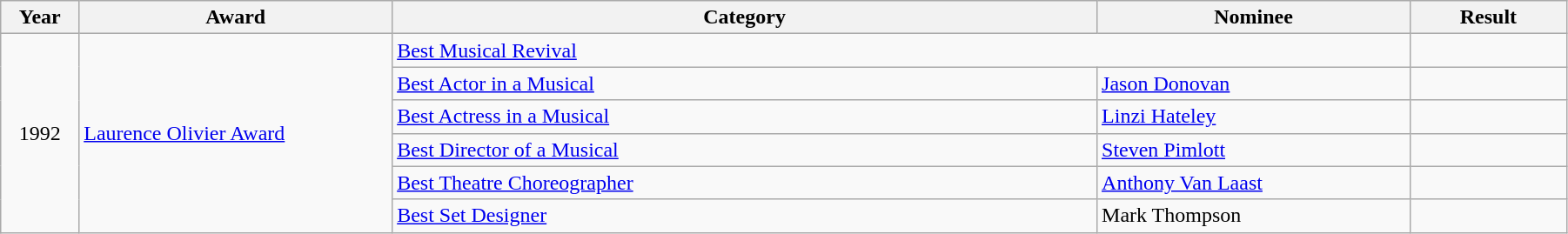<table class="wikitable" style="width:95%;">
<tr>
<th style="width:5%;">Year</th>
<th style="width:20%;">Award</th>
<th style="width:45%;">Category</th>
<th style="width:20%;">Nominee</th>
<th style="width:10%;">Result</th>
</tr>
<tr>
<td rowspan="6" style="text-align:center;">1992</td>
<td rowspan="6"><a href='#'>Laurence Olivier Award</a></td>
<td colspan="2"><a href='#'>Best Musical Revival</a></td>
<td></td>
</tr>
<tr>
<td><a href='#'>Best Actor in a Musical</a></td>
<td><a href='#'>Jason Donovan</a></td>
<td></td>
</tr>
<tr>
<td><a href='#'>Best Actress in a Musical</a></td>
<td><a href='#'>Linzi Hateley</a></td>
<td></td>
</tr>
<tr>
<td><a href='#'>Best Director of a Musical</a></td>
<td><a href='#'>Steven Pimlott</a></td>
<td></td>
</tr>
<tr>
<td><a href='#'>Best Theatre Choreographer</a></td>
<td><a href='#'>Anthony Van Laast</a></td>
<td></td>
</tr>
<tr>
<td><a href='#'>Best Set Designer</a></td>
<td>Mark Thompson</td>
<td></td>
</tr>
</table>
